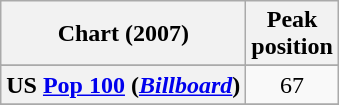<table class="wikitable sortable plainrowheaders">
<tr>
<th>Chart (2007)</th>
<th>Peak<br>position</th>
</tr>
<tr>
</tr>
<tr>
</tr>
<tr>
<th scope="row">US <a href='#'>Pop 100</a> (<em><a href='#'>Billboard</a></em>)</th>
<td align="center">67</td>
</tr>
<tr>
</tr>
</table>
